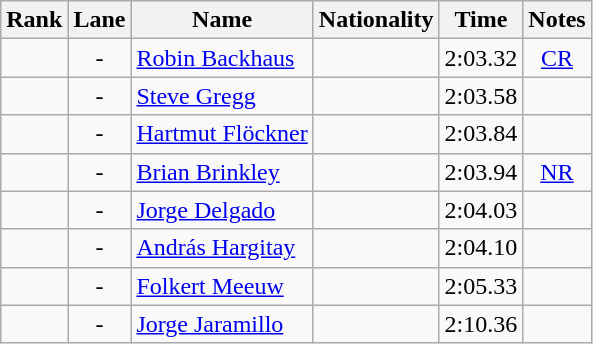<table class="wikitable sortable" style="text-align:center">
<tr>
<th>Rank</th>
<th>Lane</th>
<th>Name</th>
<th>Nationality</th>
<th>Time</th>
<th>Notes</th>
</tr>
<tr>
<td></td>
<td>-</td>
<td align=left><a href='#'>Robin Backhaus</a></td>
<td align=left></td>
<td>2:03.32</td>
<td><a href='#'>CR</a></td>
</tr>
<tr>
<td></td>
<td>-</td>
<td align=left><a href='#'>Steve Gregg</a></td>
<td align=left></td>
<td>2:03.58</td>
<td></td>
</tr>
<tr>
<td></td>
<td>-</td>
<td align=left><a href='#'>Hartmut Flöckner</a></td>
<td align=left></td>
<td>2:03.84</td>
<td></td>
</tr>
<tr>
<td></td>
<td>-</td>
<td align=left><a href='#'>Brian Brinkley</a></td>
<td align=left></td>
<td>2:03.94</td>
<td><a href='#'>NR</a></td>
</tr>
<tr>
<td></td>
<td>-</td>
<td align=left><a href='#'>Jorge Delgado</a></td>
<td align=left></td>
<td>2:04.03</td>
<td></td>
</tr>
<tr>
<td></td>
<td>-</td>
<td align=left><a href='#'>András Hargitay</a></td>
<td align=left></td>
<td>2:04.10</td>
<td></td>
</tr>
<tr>
<td></td>
<td>-</td>
<td align=left><a href='#'>Folkert Meeuw</a></td>
<td align=left></td>
<td>2:05.33</td>
<td></td>
</tr>
<tr>
<td></td>
<td>-</td>
<td align=left><a href='#'>Jorge Jaramillo</a></td>
<td align=left></td>
<td>2:10.36</td>
<td></td>
</tr>
</table>
